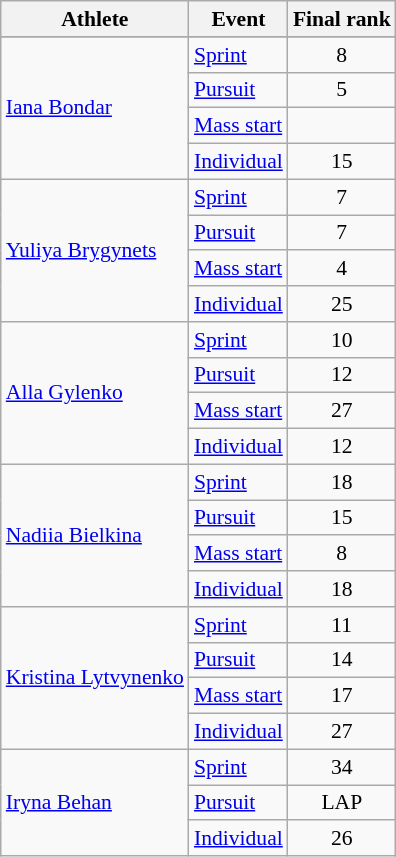<table class="wikitable" style="font-size:90%">
<tr>
<th>Athlete</th>
<th>Event</th>
<th>Final rank</th>
</tr>
<tr style="font-size:95%">
</tr>
<tr align=center>
<td align=left rowspan=4><a href='#'>Iana Bondar</a></td>
<td align=left><a href='#'>Sprint</a></td>
<td>8</td>
</tr>
<tr align=center>
<td align=left><a href='#'>Pursuit</a></td>
<td>5</td>
</tr>
<tr align=center>
<td align=left><a href='#'>Mass start</a></td>
<td></td>
</tr>
<tr align=center>
<td align=left><a href='#'>Individual</a></td>
<td>15</td>
</tr>
<tr align=center>
<td align=left rowspan=4><a href='#'>Yuliya Brygynets</a></td>
<td align=left><a href='#'>Sprint</a></td>
<td>7</td>
</tr>
<tr align=center>
<td align=left><a href='#'>Pursuit</a></td>
<td>7</td>
</tr>
<tr align=center>
<td align=left><a href='#'>Mass start</a></td>
<td>4</td>
</tr>
<tr align=center>
<td align=left><a href='#'>Individual</a></td>
<td>25</td>
</tr>
<tr align=center>
<td align=left rowspan=4><a href='#'>Alla Gylenko</a></td>
<td align=left><a href='#'>Sprint</a></td>
<td>10</td>
</tr>
<tr align=center>
<td align=left><a href='#'>Pursuit</a></td>
<td>12</td>
</tr>
<tr align=center>
<td align=left><a href='#'>Mass start</a></td>
<td>27</td>
</tr>
<tr align=center>
<td align=left><a href='#'>Individual</a></td>
<td>12</td>
</tr>
<tr align=center>
<td align=left rowspan=4><a href='#'>Nadiia Bielkina</a></td>
<td align=left><a href='#'>Sprint</a></td>
<td>18</td>
</tr>
<tr align=center>
<td align=left><a href='#'>Pursuit</a></td>
<td>15</td>
</tr>
<tr align=center>
<td align=left><a href='#'>Mass start</a></td>
<td>8</td>
</tr>
<tr align=center>
<td align=left><a href='#'>Individual</a></td>
<td>18</td>
</tr>
<tr align=center>
<td align=left rowspan=4><a href='#'>Kristina Lytvynenko</a></td>
<td align=left><a href='#'>Sprint</a></td>
<td>11</td>
</tr>
<tr align=center>
<td align=left><a href='#'>Pursuit</a></td>
<td>14</td>
</tr>
<tr align=center>
<td align=left><a href='#'>Mass start</a></td>
<td>17</td>
</tr>
<tr align=center>
<td align=left><a href='#'>Individual</a></td>
<td>27</td>
</tr>
<tr align=center>
<td align=left rowspan=3><a href='#'>Iryna Behan</a></td>
<td align=left><a href='#'>Sprint</a></td>
<td>34</td>
</tr>
<tr align=center>
<td align=left><a href='#'>Pursuit</a></td>
<td>LAP</td>
</tr>
<tr align=center>
<td align=left><a href='#'>Individual</a></td>
<td>26</td>
</tr>
</table>
